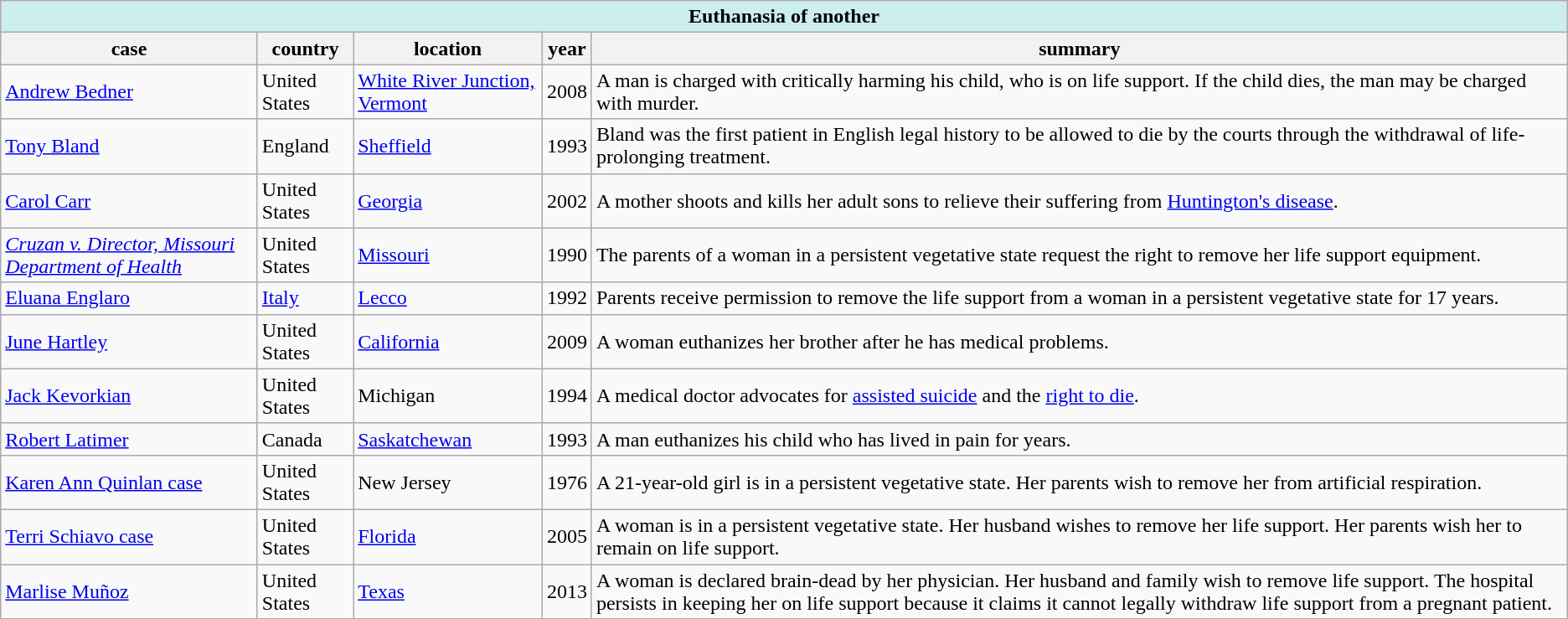<table class="wikitable">
<tr>
<th colspan="6" style="background-color: #CCEEEE;">Euthanasia of another</th>
</tr>
<tr>
<th>case</th>
<th>country</th>
<th>location</th>
<th>year</th>
<th>summary</th>
</tr>
<tr>
<td><a href='#'>Andrew Bedner</a></td>
<td>United States</td>
<td><a href='#'>White River Junction, Vermont</a></td>
<td>2008</td>
<td>A man is charged with critically harming his child, who is on life support. If the child dies, the man may be charged with murder.</td>
</tr>
<tr>
<td><a href='#'>Tony Bland</a></td>
<td>England</td>
<td><a href='#'>Sheffield</a></td>
<td>1993</td>
<td>Bland was the first patient in English legal history to be allowed to die by the courts through the withdrawal of life-prolonging treatment.</td>
</tr>
<tr>
<td><a href='#'>Carol Carr</a></td>
<td>United States</td>
<td><a href='#'>Georgia</a></td>
<td>2002</td>
<td>A mother shoots and kills her adult sons to relieve their suffering from <a href='#'>Huntington's disease</a>.</td>
</tr>
<tr>
<td><em><a href='#'>Cruzan v. Director, Missouri Department of Health</a></em></td>
<td>United States</td>
<td><a href='#'>Missouri</a></td>
<td>1990</td>
<td>The parents of a woman in a persistent vegetative state request the right to remove her life support equipment.</td>
</tr>
<tr>
<td><a href='#'>Eluana Englaro</a></td>
<td><a href='#'>Italy</a></td>
<td><a href='#'>Lecco</a></td>
<td>1992</td>
<td>Parents receive permission to remove the life support from a woman in a persistent vegetative state for 17 years.</td>
</tr>
<tr>
<td><a href='#'>June Hartley</a></td>
<td>United States</td>
<td><a href='#'>California</a></td>
<td>2009</td>
<td>A woman euthanizes her brother after he has medical problems.</td>
</tr>
<tr>
<td><a href='#'>Jack Kevorkian</a></td>
<td>United States</td>
<td>Michigan</td>
<td>1994</td>
<td>A medical doctor advocates for <a href='#'>assisted suicide</a> and the <a href='#'>right to die</a>.</td>
</tr>
<tr>
<td><a href='#'>Robert Latimer</a></td>
<td>Canada</td>
<td><a href='#'>Saskatchewan</a></td>
<td>1993</td>
<td>A man euthanizes his child who has lived in pain for years.</td>
</tr>
<tr>
<td><a href='#'>Karen Ann Quinlan case</a></td>
<td>United States</td>
<td>New Jersey</td>
<td>1976</td>
<td>A 21-year-old girl is in a persistent vegetative state. Her parents wish to remove her from artificial respiration.</td>
</tr>
<tr>
<td><a href='#'>Terri Schiavo case</a></td>
<td>United States</td>
<td><a href='#'>Florida</a></td>
<td>2005</td>
<td>A woman is in a persistent vegetative state. Her husband wishes to remove her life support. Her parents wish her to remain on life support.</td>
</tr>
<tr>
<td><a href='#'>Marlise Muñoz</a></td>
<td>United States</td>
<td><a href='#'>Texas</a></td>
<td>2013</td>
<td>A woman is declared brain-dead by her physician. Her husband and family wish to remove life support. The hospital persists in keeping her on life support because it claims it cannot legally withdraw life support from a pregnant patient.</td>
</tr>
</table>
